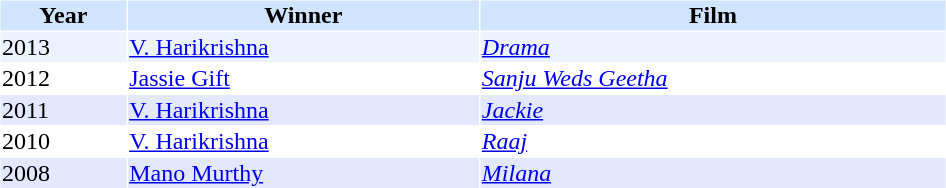<table cellspacing="1" cellpadding="1" border="0" width="50%">
<tr bgcolor="#d1e4fd">
<th>Year</th>
<th>Winner</th>
<th>Film</th>
</tr>
<tr bgcolor=#edf3fe>
<td>2013</td>
<td><a href='#'>V. Harikrishna</a></td>
<td><em><a href='#'>Drama</a></em></td>
</tr>
<tr>
<td>2012</td>
<td><a href='#'>Jassie Gift</a></td>
<td><em><a href='#'>Sanju Weds Geetha</a></em></td>
</tr>
<tr bgcolor="#e4e8ff">
<td>2011</td>
<td><a href='#'>V. Harikrishna</a></td>
<td><em><a href='#'>Jackie</a></em></td>
</tr>
<tr>
<td>2010</td>
<td><a href='#'>V. Harikrishna</a></td>
<td><em><a href='#'>Raaj</a></em></td>
</tr>
<tr bgcolor="#e4e8ff">
<td>2008</td>
<td><a href='#'>Mano Murthy</a></td>
<td><em><a href='#'>Milana</a></em></td>
</tr>
</table>
